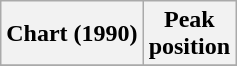<table class="wikitable">
<tr>
<th>Chart (1990)</th>
<th>Peak<br>position</th>
</tr>
<tr>
</tr>
</table>
